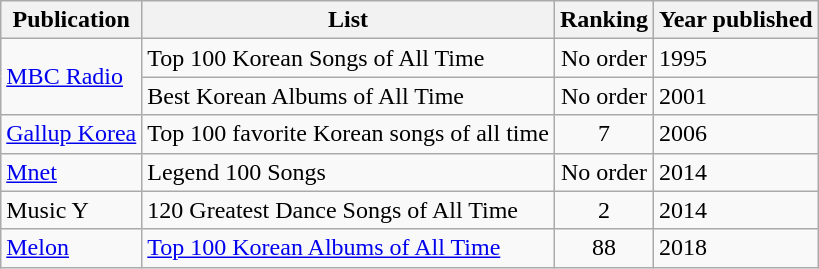<table class="wikitable">
<tr>
<th>Publication</th>
<th>List</th>
<th>Ranking</th>
<th>Year published</th>
</tr>
<tr>
<td rowspan="2"><a href='#'>MBC Radio</a></td>
<td>Top 100 Korean Songs of All Time</td>
<td style="text-align:center;">No order</td>
<td>1995</td>
</tr>
<tr>
<td>Best Korean Albums of All Time</td>
<td style="text-align:center;">No order</td>
<td>2001</td>
</tr>
<tr>
<td><a href='#'>Gallup Korea</a></td>
<td>Top 100 favorite Korean songs of all time</td>
<td style="text-align:center;">7</td>
<td>2006</td>
</tr>
<tr>
<td><a href='#'>Mnet</a></td>
<td>Legend 100 Songs</td>
<td style="text-align:center;">No order</td>
<td>2014</td>
</tr>
<tr>
<td>Music Y</td>
<td>120 Greatest Dance Songs of All Time</td>
<td style="text-align:center;">2</td>
<td>2014</td>
</tr>
<tr>
<td><a href='#'>Melon</a></td>
<td><a href='#'>Top 100 Korean Albums of All Time</a></td>
<td style="text-align:center;">88</td>
<td>2018</td>
</tr>
</table>
